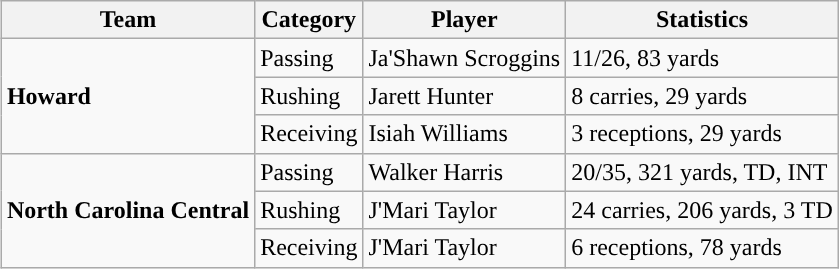<table class="wikitable" style="float: right;">
<tr>
<th>Team</th>
<th>Category</th>
<th>Player</th>
<th>Statistics</th>
</tr>
<tr>
<td rowspan=3><strong>Howard</strong></td>
<td>Passing</td>
<td>Ja'Shawn Scroggins</td>
<td>11/26, 83 yards</td>
</tr>
<tr>
<td>Rushing</td>
<td>Jarett Hunter</td>
<td>8 carries, 29 yards</td>
</tr>
<tr>
<td>Receiving</td>
<td>Isiah Williams</td>
<td>3 receptions, 29 yards</td>
</tr>
<tr>
<td rowspan=3><strong>North Carolina Central</strong></td>
<td>Passing</td>
<td>Walker Harris</td>
<td>20/35, 321 yards, TD, INT</td>
</tr>
<tr>
<td>Rushing</td>
<td>J'Mari Taylor</td>
<td>24 carries, 206 yards, 3 TD</td>
</tr>
<tr>
<td>Receiving</td>
<td>J'Mari Taylor</td>
<td>6 receptions, 78 yards</td>
</tr>
</table>
